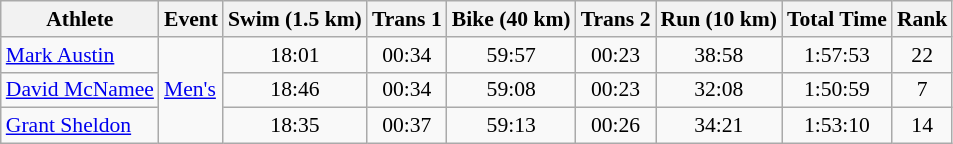<table class="wikitable" style="font-size:90%">
<tr>
<th>Athlete</th>
<th>Event</th>
<th>Swim (1.5 km)</th>
<th>Trans 1</th>
<th>Bike (40 km)</th>
<th>Trans 2</th>
<th>Run (10 km)</th>
<th>Total Time</th>
<th>Rank</th>
</tr>
<tr align=center>
<td align=left><a href='#'>Mark Austin</a></td>
<td align=left rowspan=3><a href='#'>Men's</a></td>
<td>18:01</td>
<td>00:34</td>
<td>59:57</td>
<td>00:23</td>
<td>38:58</td>
<td>1:57:53</td>
<td>22</td>
</tr>
<tr align=center>
<td align=left><a href='#'>David McNamee</a></td>
<td>18:46</td>
<td>00:34</td>
<td>59:08</td>
<td>00:23</td>
<td>32:08</td>
<td>1:50:59</td>
<td>7</td>
</tr>
<tr align=center>
<td align=left><a href='#'>Grant Sheldon</a></td>
<td>18:35</td>
<td>00:37</td>
<td>59:13</td>
<td>00:26</td>
<td>34:21</td>
<td>1:53:10</td>
<td>14</td>
</tr>
</table>
